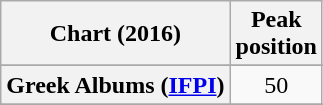<table class="wikitable sortable plainrowheaders" style="text-align:center">
<tr>
<th scope="col">Chart (2016)</th>
<th scope="col">Peak<br>position</th>
</tr>
<tr>
</tr>
<tr>
</tr>
<tr>
</tr>
<tr>
</tr>
<tr>
</tr>
<tr>
</tr>
<tr>
</tr>
<tr>
</tr>
<tr>
</tr>
<tr>
</tr>
<tr>
<th scope="row">Greek Albums (<a href='#'>IFPI</a>)</th>
<td>50</td>
</tr>
<tr>
</tr>
<tr>
</tr>
<tr>
</tr>
<tr>
</tr>
<tr>
</tr>
<tr>
</tr>
<tr>
</tr>
<tr>
</tr>
<tr>
</tr>
<tr>
</tr>
<tr>
</tr>
<tr>
</tr>
<tr>
</tr>
<tr>
</tr>
<tr>
</tr>
</table>
